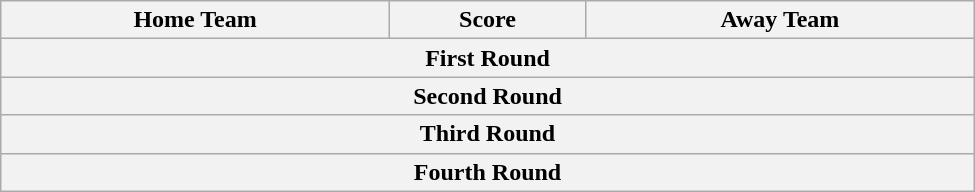<table class="wikitable" style="text-align: center; width:650px">
<tr>
<th scope=col width="245px">Home Team</th>
<th scope=col width="120px">Score</th>
<th scope=col width="245px">Away Team</th>
</tr>
<tr>
<th colspan="3">First Round<br>

</th>
</tr>
<tr>
<th colspan="3">Second Round<br>


</th>
</tr>
<tr>
<th colspan="3">Third Round<br>
</th>
</tr>
<tr>
<th colspan="3">Fourth Round<br></th>
</tr>
</table>
